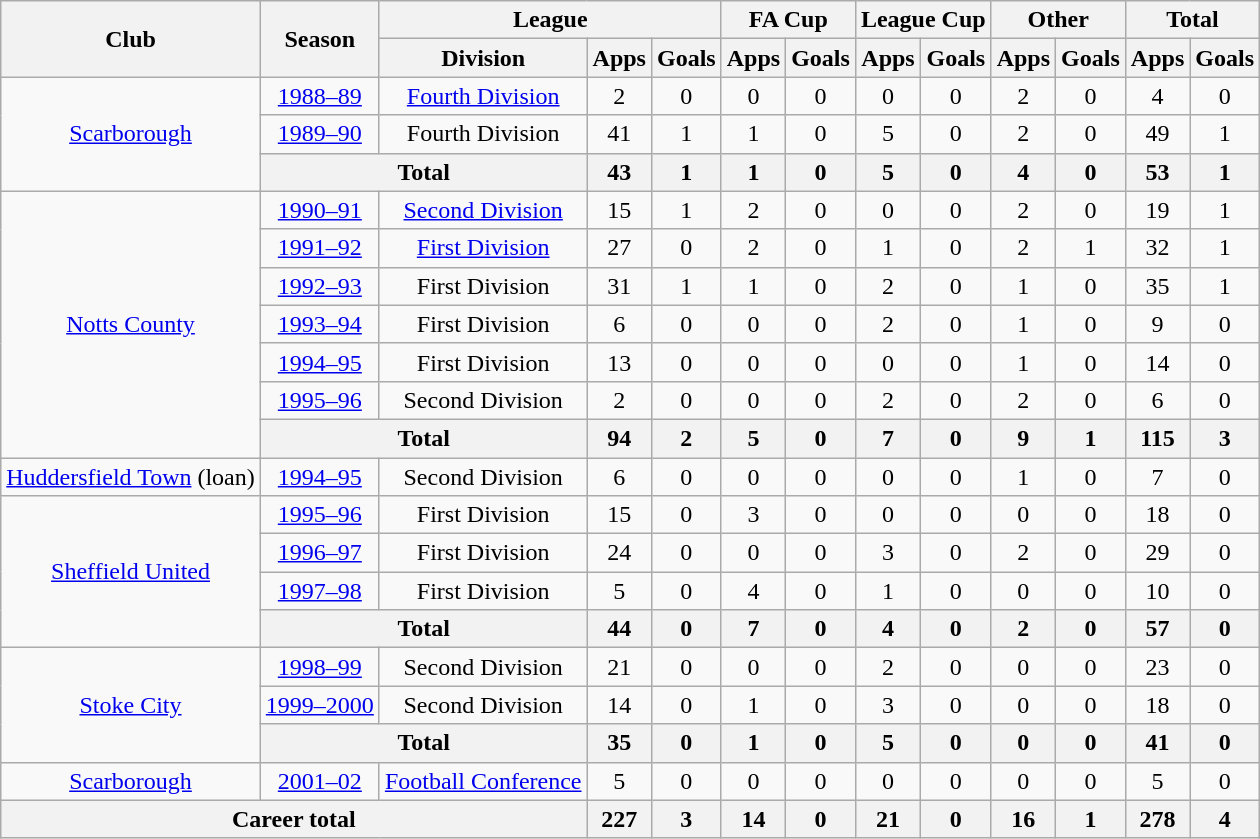<table class="wikitable" style="text-align:center">
<tr>
<th rowspan="2">Club</th>
<th rowspan="2">Season</th>
<th colspan="3">League</th>
<th colspan="2">FA Cup</th>
<th colspan="2">League Cup</th>
<th colspan="2">Other</th>
<th colspan="2">Total</th>
</tr>
<tr>
<th>Division</th>
<th>Apps</th>
<th>Goals</th>
<th>Apps</th>
<th>Goals</th>
<th>Apps</th>
<th>Goals</th>
<th>Apps</th>
<th>Goals</th>
<th>Apps</th>
<th>Goals</th>
</tr>
<tr>
<td rowspan="3"><a href='#'>Scarborough</a></td>
<td><a href='#'>1988–89</a></td>
<td><a href='#'>Fourth Division</a></td>
<td>2</td>
<td>0</td>
<td>0</td>
<td>0</td>
<td>0</td>
<td>0</td>
<td>2</td>
<td>0</td>
<td>4</td>
<td>0</td>
</tr>
<tr>
<td><a href='#'>1989–90</a></td>
<td>Fourth Division</td>
<td>41</td>
<td>1</td>
<td>1</td>
<td>0</td>
<td>5</td>
<td>0</td>
<td>2</td>
<td>0</td>
<td>49</td>
<td>1</td>
</tr>
<tr>
<th colspan="2">Total</th>
<th>43</th>
<th>1</th>
<th>1</th>
<th>0</th>
<th>5</th>
<th>0</th>
<th>4</th>
<th>0</th>
<th>53</th>
<th>1</th>
</tr>
<tr>
<td rowspan="7"><a href='#'>Notts County</a></td>
<td><a href='#'>1990–91</a></td>
<td><a href='#'>Second Division</a></td>
<td>15</td>
<td>1</td>
<td>2</td>
<td>0</td>
<td>0</td>
<td>0</td>
<td>2</td>
<td>0</td>
<td>19</td>
<td>1</td>
</tr>
<tr>
<td><a href='#'>1991–92</a></td>
<td><a href='#'>First Division</a></td>
<td>27</td>
<td>0</td>
<td>2</td>
<td>0</td>
<td>1</td>
<td>0</td>
<td>2</td>
<td>1</td>
<td>32</td>
<td>1</td>
</tr>
<tr>
<td><a href='#'>1992–93</a></td>
<td>First Division</td>
<td>31</td>
<td>1</td>
<td>1</td>
<td>0</td>
<td>2</td>
<td>0</td>
<td>1</td>
<td>0</td>
<td>35</td>
<td>1</td>
</tr>
<tr>
<td><a href='#'>1993–94</a></td>
<td>First Division</td>
<td>6</td>
<td>0</td>
<td>0</td>
<td>0</td>
<td>2</td>
<td>0</td>
<td>1</td>
<td>0</td>
<td>9</td>
<td>0</td>
</tr>
<tr>
<td><a href='#'>1994–95</a></td>
<td>First Division</td>
<td>13</td>
<td>0</td>
<td>0</td>
<td>0</td>
<td>0</td>
<td>0</td>
<td>1</td>
<td>0</td>
<td>14</td>
<td>0</td>
</tr>
<tr>
<td><a href='#'>1995–96</a></td>
<td>Second Division</td>
<td>2</td>
<td>0</td>
<td>0</td>
<td>0</td>
<td>2</td>
<td>0</td>
<td>2</td>
<td>0</td>
<td>6</td>
<td>0</td>
</tr>
<tr>
<th colspan="2">Total</th>
<th>94</th>
<th>2</th>
<th>5</th>
<th>0</th>
<th>7</th>
<th>0</th>
<th>9</th>
<th>1</th>
<th>115</th>
<th>3</th>
</tr>
<tr>
<td><a href='#'>Huddersfield Town</a> (loan)</td>
<td><a href='#'>1994–95</a></td>
<td>Second Division</td>
<td>6</td>
<td>0</td>
<td>0</td>
<td>0</td>
<td>0</td>
<td>0</td>
<td>1</td>
<td>0</td>
<td>7</td>
<td>0</td>
</tr>
<tr>
<td rowspan="4"><a href='#'>Sheffield United</a></td>
<td><a href='#'>1995–96</a></td>
<td>First Division</td>
<td>15</td>
<td>0</td>
<td>3</td>
<td>0</td>
<td>0</td>
<td>0</td>
<td>0</td>
<td>0</td>
<td>18</td>
<td>0</td>
</tr>
<tr>
<td><a href='#'>1996–97</a></td>
<td>First Division</td>
<td>24</td>
<td>0</td>
<td>0</td>
<td>0</td>
<td>3</td>
<td>0</td>
<td>2</td>
<td>0</td>
<td>29</td>
<td>0</td>
</tr>
<tr>
<td><a href='#'>1997–98</a></td>
<td>First Division</td>
<td>5</td>
<td>0</td>
<td>4</td>
<td>0</td>
<td>1</td>
<td>0</td>
<td>0</td>
<td>0</td>
<td>10</td>
<td>0</td>
</tr>
<tr>
<th colspan="2">Total</th>
<th>44</th>
<th>0</th>
<th>7</th>
<th>0</th>
<th>4</th>
<th>0</th>
<th>2</th>
<th>0</th>
<th>57</th>
<th>0</th>
</tr>
<tr>
<td rowspan="3"><a href='#'>Stoke City</a></td>
<td><a href='#'>1998–99</a></td>
<td>Second Division</td>
<td>21</td>
<td>0</td>
<td>0</td>
<td>0</td>
<td>2</td>
<td>0</td>
<td>0</td>
<td>0</td>
<td>23</td>
<td>0</td>
</tr>
<tr>
<td><a href='#'>1999–2000</a></td>
<td>Second Division</td>
<td>14</td>
<td>0</td>
<td>1</td>
<td>0</td>
<td>3</td>
<td>0</td>
<td>0</td>
<td>0</td>
<td>18</td>
<td>0</td>
</tr>
<tr>
<th colspan="2">Total</th>
<th>35</th>
<th>0</th>
<th>1</th>
<th>0</th>
<th>5</th>
<th>0</th>
<th>0</th>
<th>0</th>
<th>41</th>
<th>0</th>
</tr>
<tr>
<td><a href='#'>Scarborough</a></td>
<td><a href='#'>2001–02</a></td>
<td><a href='#'>Football Conference</a></td>
<td>5</td>
<td>0</td>
<td>0</td>
<td>0</td>
<td>0</td>
<td>0</td>
<td>0</td>
<td>0</td>
<td>5</td>
<td>0</td>
</tr>
<tr>
<th colspan="3">Career total</th>
<th>227</th>
<th>3</th>
<th>14</th>
<th>0</th>
<th>21</th>
<th>0</th>
<th>16</th>
<th>1</th>
<th>278</th>
<th>4</th>
</tr>
</table>
